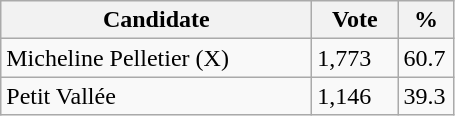<table class="wikitable">
<tr>
<th bgcolor="#DDDDFF" width="200px">Candidate</th>
<th bgcolor="#DDDDFF" width="50px">Vote</th>
<th bgcolor="#DDDDFF" width="30px">%</th>
</tr>
<tr>
<td>Micheline Pelletier (X)</td>
<td>1,773</td>
<td>60.7</td>
</tr>
<tr>
<td>Petit Vallée</td>
<td>1,146</td>
<td>39.3</td>
</tr>
</table>
